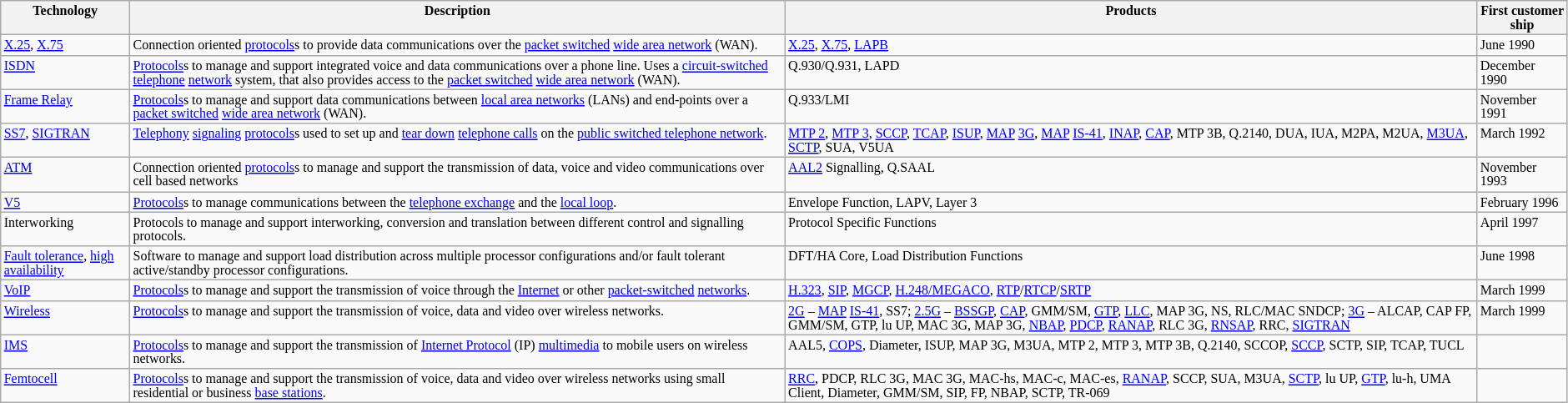<table class="wikitable" border="1" style="font-size:8pt;">
<tr valign="top">
<th>Technology</th>
<th>Description</th>
<th>Products</th>
<th>First customer ship</th>
</tr>
<tr valign="top">
<td><a href='#'>X.25</a>, <a href='#'>X.75</a></td>
<td>Connection oriented <a href='#'>protocols</a>s to provide data communications over the <a href='#'>packet switched</a> <a href='#'>wide area network</a> (WAN).</td>
<td><a href='#'>X.25</a>, <a href='#'>X.75</a>, <a href='#'>LAPB</a></td>
<td>June 1990</td>
</tr>
<tr valign="top">
<td><a href='#'>ISDN</a></td>
<td><a href='#'>Protocols</a>s to manage and support integrated voice and data communications over a phone line. Uses a <a href='#'>circuit-switched</a> <a href='#'>telephone</a> <a href='#'>network</a> system, that also provides access to the <a href='#'>packet switched</a> <a href='#'>wide area network</a> (WAN).</td>
<td>Q.930/Q.931, LAPD</td>
<td>December 1990</td>
</tr>
<tr valign="top">
<td><a href='#'>Frame Relay</a></td>
<td><a href='#'>Protocols</a>s to manage and support data communications between <a href='#'>local area networks</a> (LANs) and end-points over a <a href='#'>packet switched</a> <a href='#'>wide area network</a> (WAN).</td>
<td>Q.933/LMI</td>
<td>November 1991</td>
</tr>
<tr valign="top">
<td><a href='#'>SS7</a>, <a href='#'>SIGTRAN</a></td>
<td><a href='#'>Telephony</a> <a href='#'>signaling</a> <a href='#'>protocols</a>s used to set up and <a href='#'>tear down</a> <a href='#'>telephone calls</a> on the <a href='#'>public switched telephone network</a>.</td>
<td><a href='#'>MTP 2</a>, <a href='#'>MTP 3</a>, <a href='#'>SCCP</a>, <a href='#'>TCAP</a>, <a href='#'>ISUP</a>, <a href='#'>MAP</a> <a href='#'>3G</a>, <a href='#'>MAP</a> <a href='#'>IS-41</a>, <a href='#'>INAP</a>, <a href='#'>CAP</a>, MTP 3B, Q.2140, DUA, IUA, M2PA, M2UA, <a href='#'>M3UA</a>, <a href='#'>SCTP</a>, SUA, V5UA</td>
<td>March 1992</td>
</tr>
<tr valign="top">
<td><a href='#'>ATM</a></td>
<td>Connection oriented <a href='#'>protocols</a>s to manage and support the transmission of data, voice and video communications over cell based networks</td>
<td><a href='#'>AAL2</a> Signalling, Q.SAAL</td>
<td>November 1993</td>
</tr>
<tr valign="top">
<td><a href='#'>V5</a></td>
<td><a href='#'>Protocols</a>s to manage communications between the <a href='#'>telephone exchange</a> and the <a href='#'>local loop</a>.</td>
<td>Envelope Function, LAPV, Layer 3</td>
<td>February 1996</td>
</tr>
<tr valign="top">
<td>Interworking</td>
<td>Protocols to manage and support interworking, conversion and translation between different control and signalling protocols.</td>
<td>Protocol Specific Functions</td>
<td>April 1997</td>
</tr>
<tr valign="top">
<td><a href='#'>Fault tolerance</a>, <a href='#'>high availability</a></td>
<td>Software to manage and support load distribution across multiple processor configurations and/or fault tolerant active/standby processor configurations.</td>
<td>DFT/HA Core, Load Distribution Functions</td>
<td>June 1998</td>
</tr>
<tr valign="top">
<td><a href='#'>VoIP</a></td>
<td><a href='#'>Protocols</a>s to manage and support the transmission of voice through the <a href='#'>Internet</a> or other <a href='#'>packet-switched</a> <a href='#'>networks</a>.</td>
<td><a href='#'>H.323</a>, <a href='#'>SIP</a>, <a href='#'>MGCP</a>, <a href='#'>H.248/MEGACO</a>, <a href='#'>RTP</a>/<a href='#'>RTCP</a>/<a href='#'>SRTP</a></td>
<td>March 1999</td>
</tr>
<tr valign="top">
<td><a href='#'>Wireless</a></td>
<td><a href='#'>Protocols</a>s to manage and support the transmission of voice, data and video over wireless networks.</td>
<td><a href='#'>2G</a> – <a href='#'>MAP</a> <a href='#'>IS-41</a>, SS7; <a href='#'>2.5G</a> – <a href='#'>BSSGP</a>, <a href='#'>CAP</a>, GMM/SM, <a href='#'>GTP</a>, <a href='#'>LLC</a>, MAP 3G, NS, RLC/MAC SNDCP; <a href='#'>3G</a> – ALCAP, CAP FP, GMM/SM, GTP, lu UP, MAC 3G, MAP 3G, <a href='#'>NBAP</a>, <a href='#'>PDCP</a>, <a href='#'>RANAP</a>, RLC 3G, <a href='#'>RNSAP</a>, RRC, <a href='#'>SIGTRAN</a></td>
<td>March 1999</td>
</tr>
<tr valign="top">
<td><a href='#'>IMS</a></td>
<td><a href='#'>Protocols</a>s to manage and support the transmission of <a href='#'>Internet Protocol</a> (IP) <a href='#'>multimedia</a> to mobile users on wireless networks.</td>
<td>AAL5, <a href='#'>COPS</a>, Diameter, ISUP, MAP 3G, M3UA, MTP 2, MTP 3, MTP 3B, Q.2140, SCCOP, <a href='#'>SCCP</a>, SCTP, SIP, TCAP, TUCL</td>
<td></td>
</tr>
<tr valign="top">
<td><a href='#'>Femtocell</a></td>
<td><a href='#'>Protocols</a>s to manage and support the transmission of voice, data and video over wireless networks using small residential or business <a href='#'>base stations</a>.</td>
<td><a href='#'>RRC</a>, PDCP, RLC 3G, MAC 3G, MAC-hs, MAC-c, MAC-es, <a href='#'>RANAP</a>, SCCP, SUA, M3UA, <a href='#'>SCTP</a>, lu UP, <a href='#'>GTP</a>, lu-h, UMA Client, Diameter, GMM/SM, SIP, FP, NBAP, SCTP, TR-069</td>
<td></td>
</tr>
</table>
